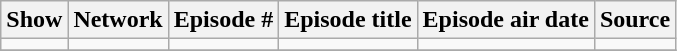<table class="wikitable">
<tr ">
<th>Show</th>
<th>Network</th>
<th>Episode #</th>
<th>Episode title </th>
<th>Episode air date </th>
<th>Source</th>
</tr>
<tr>
<td></td>
<td></td>
<td></td>
<td></td>
<td></td>
<td></td>
</tr>
<tr>
</tr>
</table>
